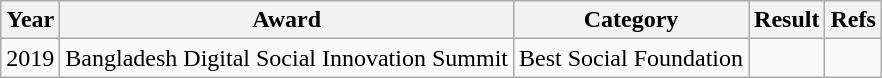<table class="wikitable">
<tr>
<th>Year</th>
<th>Award</th>
<th>Category</th>
<th>Result</th>
<th>Refs</th>
</tr>
<tr>
<td>2019</td>
<td>Bangladesh Digital Social Innovation Summit</td>
<td>Best Social Foundation</td>
<td></td>
<td></td>
</tr>
</table>
